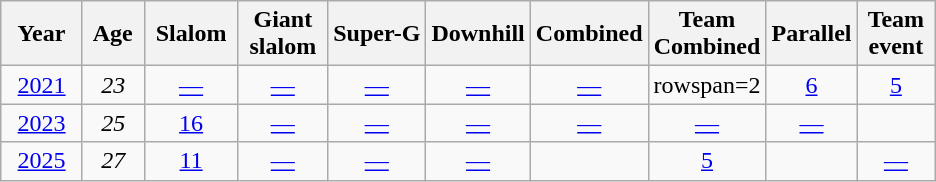<table class=wikitable style="text-align:center">
<tr>
<th>  Year  </th>
<th> Age </th>
<th> Slalom </th>
<th> Giant <br> slalom </th>
<th>Super-G</th>
<th>Downhill</th>
<th>Combined</th>
<th>Team<br>Combined</th>
<th>Parallel</th>
<th>Team<br> event </th>
</tr>
<tr>
<td><a href='#'>2021</a></td>
<td><em>23</em></td>
<td><a href='#'>—</a></td>
<td><a href='#'>—</a></td>
<td><a href='#'>—</a></td>
<td><a href='#'>—</a></td>
<td><a href='#'>—</a></td>
<td>rowspan=2</td>
<td><a href='#'>6</a></td>
<td><a href='#'>5</a></td>
</tr>
<tr>
<td><a href='#'>2023</a></td>
<td><em>25</em></td>
<td><a href='#'>16</a></td>
<td><a href='#'>—</a></td>
<td><a href='#'>—</a></td>
<td><a href='#'>—</a></td>
<td><a href='#'>—</a></td>
<td><a href='#'>—</a></td>
<td><a href='#'>—</a></td>
</tr>
<tr>
<td><a href='#'>2025</a></td>
<td><em>27</em></td>
<td><a href='#'>11</a></td>
<td><a href='#'>—</a></td>
<td><a href='#'>—</a></td>
<td><a href='#'>—</a></td>
<td></td>
<td><a href='#'>5</a></td>
<td></td>
<td><a href='#'>—</a></td>
</tr>
</table>
